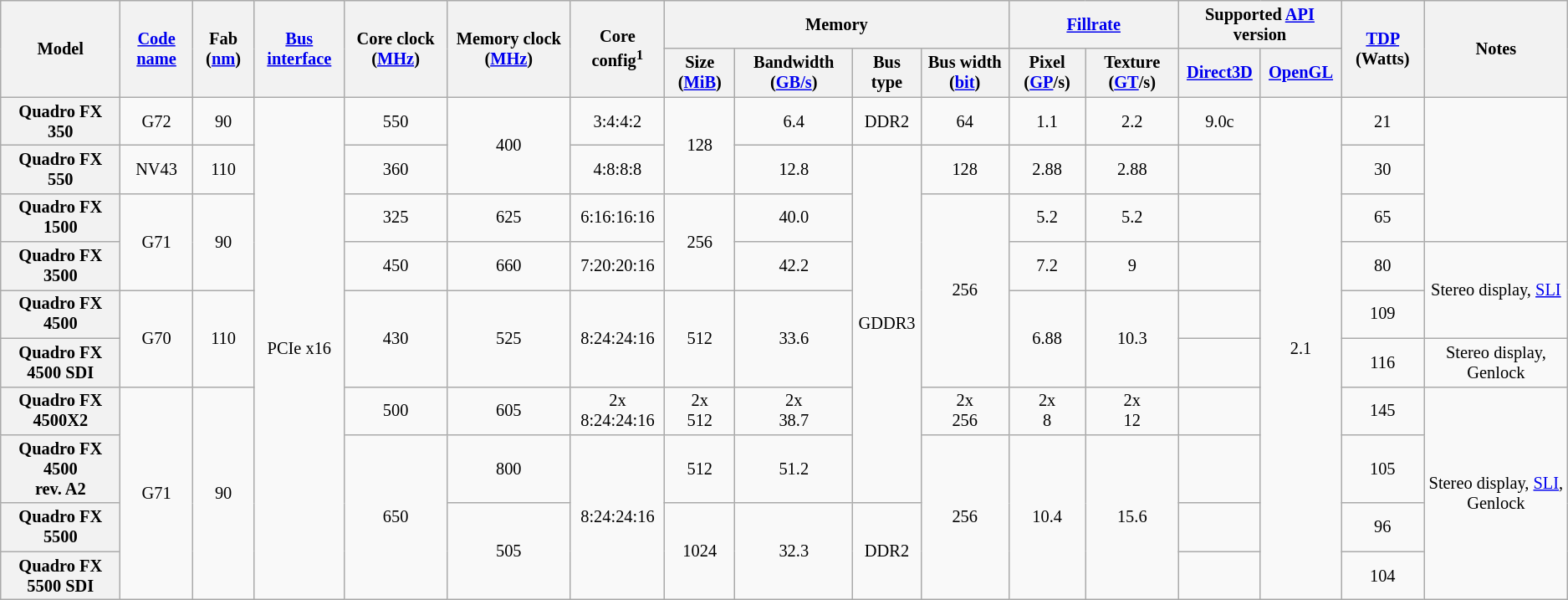<table class="mw-datatable wikitable sortable sort-under" style="font-size:85%; text-align:center;">
<tr>
<th rowspan=2>Model</th>
<th rowspan=2><a href='#'>Code name</a></th>
<th rowspan=2>Fab (<a href='#'>nm</a>)</th>
<th rowspan=2><a href='#'>Bus</a> <a href='#'>interface</a></th>
<th rowspan=2>Core clock (<a href='#'>MHz</a>)</th>
<th rowspan=2>Memory clock (<a href='#'>MHz</a>)</th>
<th rowspan="2">Core config<sup>1</sup></th>
<th colspan=4>Memory</th>
<th colspan="2"><a href='#'>Fillrate</a></th>
<th colspan="2">Supported <a href='#'>API</a> version</th>
<th rowspan=2><a href='#'>TDP</a> (Watts)</th>
<th rowspan=2>Notes</th>
</tr>
<tr>
<th>Size (<a href='#'>MiB</a>)</th>
<th>Bandwidth (<a href='#'>GB/s</a>)</th>
<th>Bus type</th>
<th>Bus width (<a href='#'>bit</a>)</th>
<th>Pixel (<a href='#'>GP</a>/s)</th>
<th>Texture (<a href='#'>GT</a>/s)</th>
<th><a href='#'>Direct3D</a></th>
<th><a href='#'>OpenGL</a></th>
</tr>
<tr>
<th>Quadro FX 350</th>
<td>G72</td>
<td>90</td>
<td rowspan="10">PCIe x16</td>
<td>550</td>
<td rowspan="2">400</td>
<td>3:4:4:2</td>
<td rowspan="2">128</td>
<td>6.4</td>
<td>DDR2</td>
<td>64</td>
<td>1.1</td>
<td>2.2</td>
<td>9.0c</td>
<td rowspan="10">2.1</td>
<td>21</td>
<td rowspan="3"></td>
</tr>
<tr>
<th>Quadro FX 550</th>
<td>NV43</td>
<td>110</td>
<td>360</td>
<td>4:8:8:8</td>
<td>12.8</td>
<td rowspan="7">GDDR3</td>
<td>128</td>
<td>2.88</td>
<td>2.88</td>
<td></td>
<td>30</td>
</tr>
<tr>
<th>Quadro FX 1500</th>
<td rowspan="2">G71</td>
<td rowspan="2">90</td>
<td>325</td>
<td>625</td>
<td>6:16:16:16</td>
<td rowspan="2">256</td>
<td>40.0</td>
<td rowspan="4">256</td>
<td>5.2</td>
<td>5.2</td>
<td></td>
<td>65</td>
</tr>
<tr>
<th>Quadro FX 3500</th>
<td>450</td>
<td>660</td>
<td>7:20:20:16</td>
<td>42.2</td>
<td>7.2</td>
<td>9</td>
<td></td>
<td>80</td>
<td rowspan="2">Stereo display, <a href='#'>SLI</a></td>
</tr>
<tr>
<th>Quadro FX 4500</th>
<td rowspan="2">G70</td>
<td rowspan="2">110</td>
<td rowspan="2">430</td>
<td rowspan="2">525</td>
<td rowspan="2">8:24:24:16</td>
<td rowspan="2">512</td>
<td rowspan="2">33.6</td>
<td rowspan="2">6.88</td>
<td rowspan="2">10.3</td>
<td></td>
<td>109</td>
</tr>
<tr>
<th>Quadro FX 4500 SDI</th>
<td></td>
<td>116</td>
<td>Stereo display, Genlock</td>
</tr>
<tr>
<th>Quadro FX 4500X2</th>
<td rowspan="4">G71</td>
<td rowspan="4">90</td>
<td>500</td>
<td>605</td>
<td>2x 8:24:24:16</td>
<td>2x<br>512</td>
<td>2x<br>38.7</td>
<td>2x<br>256</td>
<td>2x<br>8</td>
<td>2x<br>12</td>
<td></td>
<td>145</td>
<td rowspan="4">Stereo display, <a href='#'>SLI</a>, Genlock</td>
</tr>
<tr>
<th>Quadro FX 4500<br>rev. A2</th>
<td rowspan="3">650</td>
<td>800</td>
<td rowspan="3">8:24:24:16</td>
<td>512</td>
<td>51.2</td>
<td rowspan="3">256</td>
<td rowspan="3">10.4</td>
<td rowspan="3">15.6</td>
<td></td>
<td>105</td>
</tr>
<tr>
<th>Quadro FX 5500</th>
<td rowspan="2">505</td>
<td rowspan="2">1024</td>
<td rowspan="2">32.3</td>
<td rowspan="2">DDR2</td>
<td></td>
<td>96</td>
</tr>
<tr>
<th>Quadro FX 5500 SDI</th>
<td></td>
<td>104</td>
</tr>
</table>
